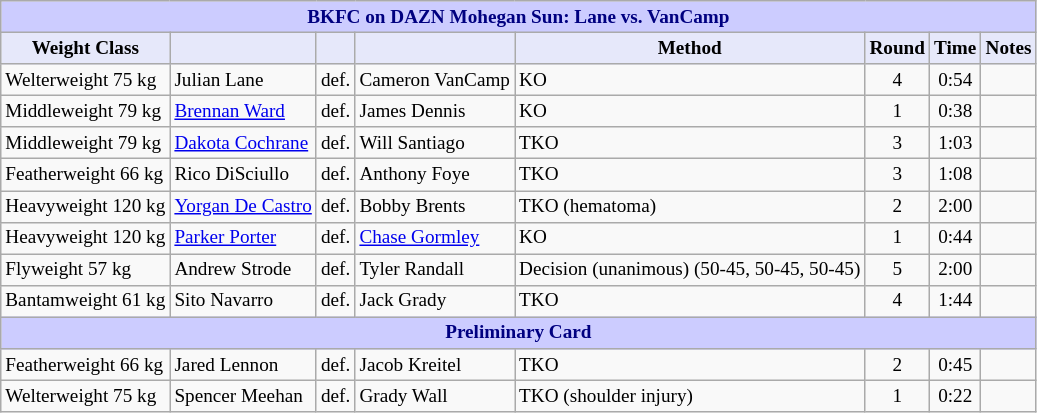<table class="wikitable" style="font-size: 80%;">
<tr>
<th colspan="8" style="background-color: #ccf; color: #000080; text-align: center;"><strong>BKFC on DAZN Mohegan Sun: Lane vs. VanCamp</strong></th>
</tr>
<tr>
<th colspan="1" style="background-color: #E6E8FA; color: #000000; text-align: center;">Weight Class</th>
<th colspan="1" style="background-color: #E6E8FA; color: #000000; text-align: center;"></th>
<th colspan="1" style="background-color: #E6E8FA; color: #000000; text-align: center;"></th>
<th colspan="1" style="background-color: #E6E8FA; color: #000000; text-align: center;"></th>
<th colspan="1" style="background-color: #E6E8FA; color: #000000; text-align: center;">Method</th>
<th colspan="1" style="background-color: #E6E8FA; color: #000000; text-align: center;">Round</th>
<th colspan="1" style="background-color: #E6E8FA; color: #000000; text-align: center;">Time</th>
<th colspan="1" style="background-color: #E6E8FA; color: #000000; text-align: center;">Notes</th>
</tr>
<tr>
<td>Welterweight 75 kg</td>
<td> Julian Lane</td>
<td align=center>def.</td>
<td> Cameron VanCamp</td>
<td>KO</td>
<td align=center>4</td>
<td align=center>0:54</td>
<td></td>
</tr>
<tr>
<td>Middleweight 79 kg</td>
<td> <a href='#'>Brennan Ward</a></td>
<td>def.</td>
<td> James Dennis</td>
<td>KO</td>
<td align=center>1</td>
<td align=center>0:38</td>
<td></td>
</tr>
<tr>
<td>Middleweight 79 kg</td>
<td> <a href='#'>Dakota Cochrane</a></td>
<td>def.</td>
<td> Will Santiago</td>
<td>TKO</td>
<td align=center>3</td>
<td align=center>1:03</td>
<td></td>
</tr>
<tr>
<td>Featherweight 66 kg</td>
<td> Rico DiSciullo</td>
<td>def.</td>
<td> Anthony Foye</td>
<td>TKO</td>
<td align=center>3</td>
<td align=center>1:08</td>
<td></td>
</tr>
<tr>
<td>Heavyweight 120 kg</td>
<td> <a href='#'>Yorgan De Castro</a></td>
<td>def.</td>
<td> Bobby Brents</td>
<td>TKO (hematoma)</td>
<td align="center">2</td>
<td align="center">2:00</td>
<td></td>
</tr>
<tr>
<td>Heavyweight 120 kg</td>
<td> <a href='#'>Parker Porter</a></td>
<td>def.</td>
<td> <a href='#'>Chase Gormley</a></td>
<td>KO</td>
<td align="center">1</td>
<td align="center">0:44</td>
<td></td>
</tr>
<tr>
<td>Flyweight 57 kg</td>
<td> Andrew Strode</td>
<td>def.</td>
<td> Tyler Randall</td>
<td>Decision (unanimous) (50-45, 50-45, 50-45)</td>
<td align="center">5</td>
<td align="center">2:00</td>
<td></td>
</tr>
<tr>
<td>Bantamweight 61 kg</td>
<td> Sito Navarro</td>
<td>def.</td>
<td> Jack Grady</td>
<td>TKO</td>
<td align=center>4</td>
<td align=center>1:44</td>
<td></td>
</tr>
<tr>
<th colspan="8" style="background-color: #ccf; color: #000080; text-align: center;"><strong>Preliminary Card</strong></th>
</tr>
<tr>
<td>Featherweight 66 kg</td>
<td> Jared Lennon</td>
<td>def.</td>
<td> Jacob Kreitel</td>
<td>TKO</td>
<td align=center>2</td>
<td align=center>0:45</td>
<td></td>
</tr>
<tr>
<td>Welterweight 75 kg</td>
<td> Spencer Meehan</td>
<td>def.</td>
<td> Grady Wall</td>
<td>TKO (shoulder injury)</td>
<td align=center>1</td>
<td align=center>0:22</td>
<td></td>
</tr>
</table>
